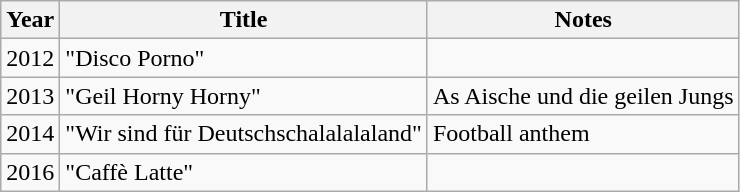<table class="wikitable">
<tr>
<th>Year</th>
<th>Title</th>
<th>Notes</th>
</tr>
<tr>
<td>2012</td>
<td>"Disco Porno"</td>
<td></td>
</tr>
<tr>
<td>2013</td>
<td>"Geil Horny Horny"</td>
<td>As Aische und die geilen Jungs</td>
</tr>
<tr>
<td>2014</td>
<td>"Wir sind für Deutschschalalalaland"</td>
<td>Football anthem</td>
</tr>
<tr>
<td>2016</td>
<td>"Caffè Latte"</td>
<td></td>
</tr>
</table>
